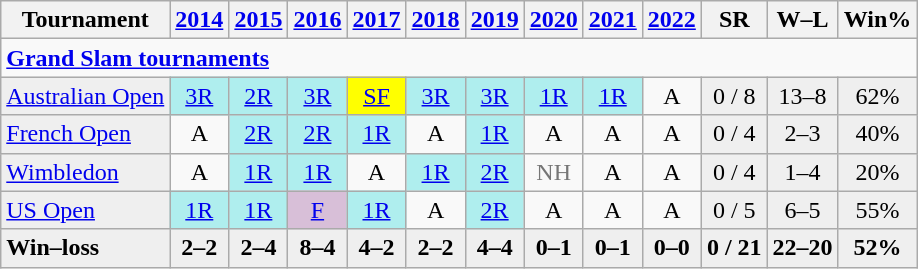<table class="wikitable" style="text-align:center">
<tr>
<th>Tournament</th>
<th><a href='#'>2014</a></th>
<th><a href='#'>2015</a></th>
<th><a href='#'>2016</a></th>
<th><a href='#'>2017</a></th>
<th><a href='#'>2018</a></th>
<th><a href='#'>2019</a></th>
<th><a href='#'>2020</a></th>
<th><a href='#'>2021</a></th>
<th><a href='#'>2022</a></th>
<th>SR</th>
<th>W–L</th>
<th>Win%</th>
</tr>
<tr>
<td colspan="13" align="left"><strong><a href='#'>Grand Slam tournaments</a></strong></td>
</tr>
<tr>
<td bgcolor="efefef" align="left"><a href='#'>Australian Open</a></td>
<td bgcolor="afeeee"><a href='#'>3R</a></td>
<td bgcolor="afeeee"><a href='#'>2R</a></td>
<td bgcolor="afeeee"><a href='#'>3R</a></td>
<td bgcolor="yellow"><a href='#'>SF</a></td>
<td bgcolor="afeeee"><a href='#'>3R</a></td>
<td bgcolor="afeeee"><a href='#'>3R</a></td>
<td bgcolor="afeeee"><a href='#'>1R</a></td>
<td bgcolor="afeeee"><a href='#'>1R</a></td>
<td>A</td>
<td bgcolor="efefef">0 / 8</td>
<td bgcolor="efefef">13–8</td>
<td bgcolor="efefef">62%</td>
</tr>
<tr>
<td bgcolor="efefef" align="left"><a href='#'>French Open</a></td>
<td>A</td>
<td bgcolor="afeeee"><a href='#'>2R</a></td>
<td bgcolor="afeeee"><a href='#'>2R</a></td>
<td bgcolor="afeeee"><a href='#'>1R</a></td>
<td>A</td>
<td bgcolor="afeeee"><a href='#'>1R</a></td>
<td>A</td>
<td>A</td>
<td>A</td>
<td bgcolor="efefef">0 / 4</td>
<td bgcolor="efefef">2–3</td>
<td bgcolor="efefef">40%</td>
</tr>
<tr>
<td bgcolor="efefef" align="left"><a href='#'>Wimbledon</a></td>
<td>A</td>
<td bgcolor="afeeee"><a href='#'>1R</a></td>
<td bgcolor="afeeee"><a href='#'>1R</a></td>
<td>A</td>
<td bgcolor="afeeee"><a href='#'>1R</a></td>
<td bgcolor="afeeee"><a href='#'>2R</a></td>
<td style="color:#767676">NH</td>
<td>A</td>
<td>A</td>
<td bgcolor="efefef">0 / 4</td>
<td bgcolor="efefef">1–4</td>
<td bgcolor="efefef">20%</td>
</tr>
<tr>
<td bgcolor="efefef" align="left"><a href='#'>US Open</a></td>
<td bgcolor="afeeee"><a href='#'>1R</a></td>
<td bgcolor="afeeee"><a href='#'>1R</a></td>
<td bgcolor="thistle"><a href='#'>F</a></td>
<td bgcolor="afeeee"><a href='#'>1R</a></td>
<td>A</td>
<td bgcolor="afeeee"><a href='#'>2R</a></td>
<td>A</td>
<td>A</td>
<td>A</td>
<td bgcolor="efefef">0 / 5</td>
<td bgcolor="efefef">6–5</td>
<td bgcolor="efefef">55%</td>
</tr>
<tr style="background:#efefef;font-weight:bold">
<td align="left">Win–loss</td>
<td>2–2</td>
<td>2–4</td>
<td>8–4</td>
<td>4–2</td>
<td>2–2</td>
<td>4–4</td>
<td>0–1</td>
<td>0–1</td>
<td>0–0</td>
<td bgcolor="efefef">0 / 21</td>
<td>22–20</td>
<td bgcolor="efefef">52%</td>
</tr>
</table>
